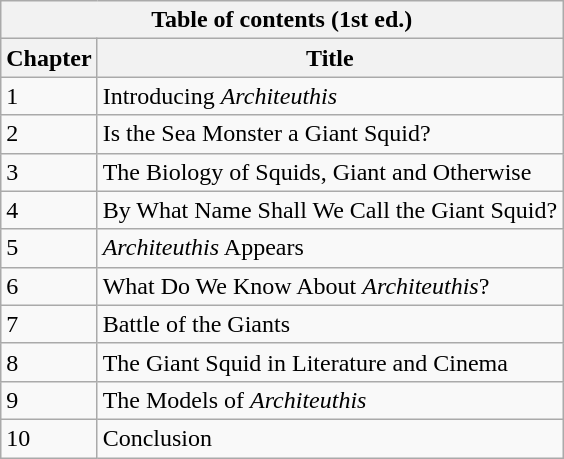<table class="wikitable mw-collapsible mw-collapsed floatright"  style="width:auto; text-align:left;">
<tr>
<th colspan=2>Table of contents (1st ed.)</th>
</tr>
<tr>
<th><strong>Chapter</strong></th>
<th><strong>Title</strong></th>
</tr>
<tr>
<td>1</td>
<td>Introducing <em>Architeuthis</em></td>
</tr>
<tr>
<td>2</td>
<td>Is the Sea Monster a Giant Squid?</td>
</tr>
<tr>
<td>3</td>
<td>The Biology of Squids, Giant and Otherwise</td>
</tr>
<tr>
<td>4</td>
<td>By What Name Shall We Call the Giant Squid?</td>
</tr>
<tr>
<td>5</td>
<td><em>Architeuthis</em> Appears</td>
</tr>
<tr>
<td>6</td>
<td>What Do We Know About <em>Architeuthis</em>?</td>
</tr>
<tr>
<td>7</td>
<td>Battle of the Giants</td>
</tr>
<tr>
<td>8</td>
<td>The Giant Squid in Literature and Cinema</td>
</tr>
<tr>
<td>9</td>
<td>The Models of <em>Architeuthis</em></td>
</tr>
<tr>
<td>10</td>
<td>Conclusion</td>
</tr>
</table>
